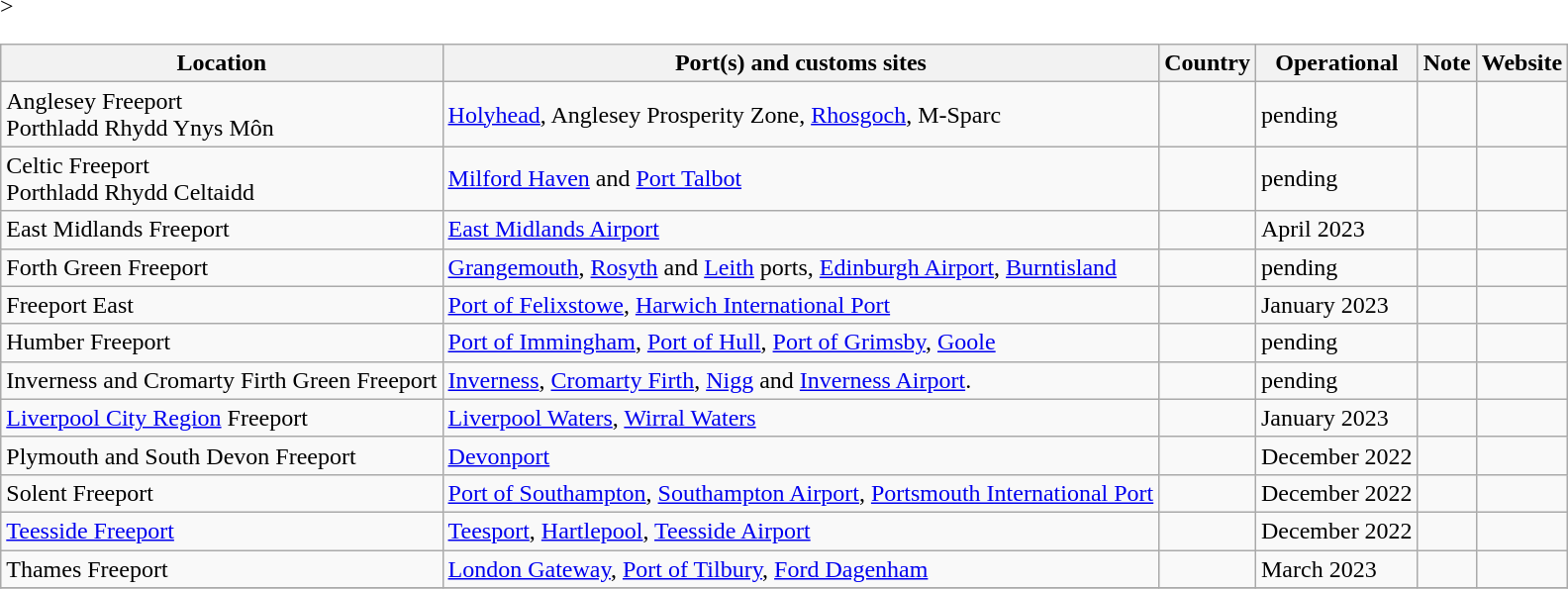<table class="wikitable">
<tr>
<th>Location</th>
<th>Port(s) and customs sites</th>
<th>Country</th>
<th>Operational</th>
<th>Note</th>
<th>Website</th>
</tr>
<tr>
<td>Anglesey Freeport <br> Porthladd Rhydd Ynys Môn</td>
<td><a href='#'>Holyhead</a>, Anglesey Prosperity Zone, <a href='#'>Rhosgoch</a>, M-Sparc</td>
<td></td>
<td>pending</td>
<td></td>
<td></td>
</tr>
<tr>
<td>Celtic Freeport <br> Porthladd Rhydd Celtaidd</td>
<td><a href='#'>Milford Haven</a> and <a href='#'>Port Talbot</a></td>
<td></td>
<td>pending</td>
<td></td>
<td></td>
</tr>
<tr>
<td>East Midlands Freeport</td>
<td><a href='#'>East Midlands Airport</a></td>
<td></td>
<td>April 2023</td>
<td></td>
<td></td>
</tr>
<tr>
<td>Forth Green Freeport</td>
<td><a href='#'>Grangemouth</a>, <a href='#'>Rosyth</a> and <a href='#'>Leith</a> ports, <a href='#'>Edinburgh Airport</a>, <a href='#'>Burntisland</a></td>
<td></td>
<td>pending</td>
<td></td>
<td></td>
</tr>
<tr >>
<td>Freeport East</td>
<td><a href='#'>Port of Felixstowe</a>, <a href='#'>Harwich International Port</a></td>
<td></td>
<td>January 2023</td>
<td></td>
<td></td>
</tr>
<tr>
<td>Humber Freeport</td>
<td><a href='#'>Port of Immingham</a>, <a href='#'>Port of Hull</a>, <a href='#'>Port of Grimsby</a>, <a href='#'>Goole</a></td>
<td></td>
<td>pending</td>
<td></td>
<td></td>
</tr>
<tr>
<td>Inverness and Cromarty Firth Green Freeport</td>
<td><a href='#'>Inverness</a>, <a href='#'>Cromarty Firth</a>, <a href='#'>Nigg</a> and <a href='#'>Inverness Airport</a>.</td>
<td></td>
<td>pending</td>
<td></td>
<td></td>
</tr>
<tr>
<td><a href='#'>Liverpool City Region</a> Freeport</td>
<td><a href='#'>Liverpool Waters</a>, <a href='#'>Wirral Waters</a></td>
<td></td>
<td>January 2023</td>
<td></td>
<td></td>
</tr>
<tr>
<td>Plymouth and South Devon Freeport</td>
<td><a href='#'>Devonport</a></td>
<td></td>
<td>December 2022</td>
<td></td>
<td></td>
</tr>
<tr>
<td>Solent Freeport</td>
<td><a href='#'>Port of Southampton</a>, <a href='#'>Southampton Airport</a>, <a href='#'>Portsmouth International Port</a></td>
<td></td>
<td>December 2022</td>
<td></td>
<td></td>
</tr>
<tr>
<td><a href='#'>Teesside Freeport</a></td>
<td><a href='#'>Teesport</a>, <a href='#'>Hartlepool</a>, <a href='#'>Teesside Airport</a></td>
<td></td>
<td>December 2022</td>
<td></td>
<td></td>
</tr>
<tr>
<td>Thames Freeport</td>
<td><a href='#'>London Gateway</a>, <a href='#'>Port of Tilbury</a>, <a href='#'>Ford Dagenham</a></td>
<td></td>
<td>March 2023</td>
<td></td>
<td></td>
</tr>
<tr>
</tr>
</table>
